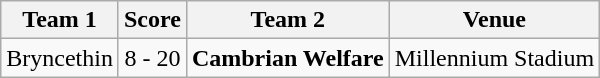<table class="wikitable" style="text-align: center">
<tr>
<th>Team 1</th>
<th>Score</th>
<th>Team 2</th>
<th>Venue</th>
</tr>
<tr>
<td>Bryncethin</td>
<td>8 - 20</td>
<td><strong>Cambrian Welfare</strong></td>
<td>Millennium Stadium</td>
</tr>
</table>
